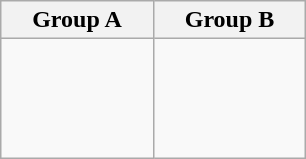<table class="wikitable">
<tr>
<th width=33%>Group A</th>
<th width=33%>Group B</th>
</tr>
<tr>
<td><br><br>
<br>
<br>
</td>
<td><br><br>
<br>
<br>
</td>
</tr>
</table>
